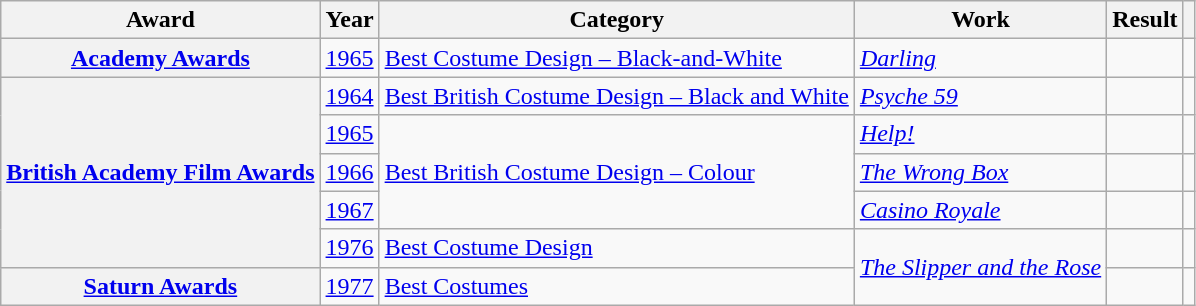<table class="wikitable">
<tr>
<th>Award</th>
<th>Year</th>
<th>Category</th>
<th>Work</th>
<th>Result</th>
<th class="unsortable"></th>
</tr>
<tr>
<th scope="row" style="text-align:center;"><a href='#'>Academy Awards</a></th>
<td style="text-align:center;"><a href='#'>1965</a></td>
<td><a href='#'>Best Costume Design – Black-and-White</a></td>
<td><em><a href='#'>Darling</a></em></td>
<td></td>
<td style="text-align:center;"></td>
</tr>
<tr>
<th rowspan="5" scope="row" style="text-align:center;"><a href='#'>British Academy Film Awards</a></th>
<td style="text-align:center;"><a href='#'>1964</a></td>
<td><a href='#'>Best British Costume Design – Black and White</a></td>
<td><em><a href='#'>Psyche 59</a></em></td>
<td></td>
<td style="text-align:center;"></td>
</tr>
<tr>
<td style="text-align:center;"><a href='#'>1965</a></td>
<td rowspan="3"><a href='#'>Best British Costume Design – Colour</a></td>
<td><em><a href='#'>Help!</a></em></td>
<td></td>
<td style="text-align:center;"></td>
</tr>
<tr>
<td style="text-align:center;"><a href='#'>1966</a></td>
<td><em><a href='#'>The Wrong Box</a></em></td>
<td></td>
<td style="text-align:center;"></td>
</tr>
<tr>
<td style="text-align:center;"><a href='#'>1967</a></td>
<td><em><a href='#'>Casino Royale</a></em></td>
<td></td>
<td style="text-align:center;"></td>
</tr>
<tr>
<td style="text-align:center;"><a href='#'>1976</a></td>
<td><a href='#'>Best Costume Design</a></td>
<td rowspan="2"><em><a href='#'>The Slipper and the Rose</a></em></td>
<td></td>
<td style="text-align:center;"></td>
</tr>
<tr>
<th scope="row" style="text-align:center;"><a href='#'>Saturn Awards</a></th>
<td style="text-align:center;"><a href='#'>1977</a></td>
<td><a href='#'>Best Costumes</a></td>
<td></td>
<td style="text-align:center;"></td>
</tr>
</table>
